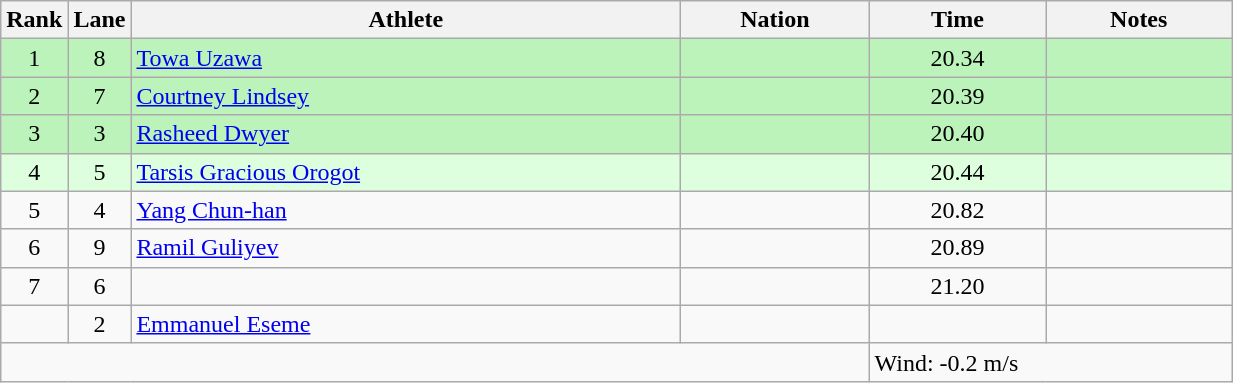<table class="wikitable sortable" style="text-align:center;width: 65%;">
<tr>
<th scope="col" style="width: 10px;">Rank</th>
<th scope="col" style="width: 10px;">Lane</th>
<th scope="col">Athlete</th>
<th scope="col">Nation</th>
<th scope="col">Time</th>
<th scope="col">Notes</th>
</tr>
<tr bgcolor=bbf3bb>
<td>1</td>
<td>8</td>
<td align=left><a href='#'>Towa Uzawa</a></td>
<td align=left></td>
<td>20.34</td>
<td></td>
</tr>
<tr bgcolor=bbf3bb>
<td>2</td>
<td>7</td>
<td align=left><a href='#'>Courtney Lindsey</a></td>
<td align=left></td>
<td>20.39</td>
<td></td>
</tr>
<tr bgcolor=bbf3bb>
<td>3</td>
<td>3</td>
<td align=left><a href='#'>Rasheed Dwyer</a></td>
<td align=left></td>
<td>20.40</td>
<td></td>
</tr>
<tr bgcolor=ddffdd>
<td>4</td>
<td>5</td>
<td align=left><a href='#'>Tarsis Gracious Orogot</a></td>
<td align=left></td>
<td>20.44</td>
<td></td>
</tr>
<tr>
<td>5</td>
<td>4</td>
<td align=left><a href='#'>Yang Chun-han</a></td>
<td align=left></td>
<td>20.82</td>
<td></td>
</tr>
<tr>
<td>6</td>
<td>9</td>
<td align=left><a href='#'>Ramil Guliyev</a></td>
<td align=left></td>
<td>20.89</td>
<td></td>
</tr>
<tr>
<td>7</td>
<td>6</td>
<td align=left></td>
<td align=left></td>
<td>21.20</td>
<td></td>
</tr>
<tr>
<td></td>
<td>2</td>
<td align=left><a href='#'>Emmanuel Eseme</a></td>
<td align=left></td>
<td></td>
<td></td>
</tr>
<tr class="sortbottom">
<td colspan="4"></td>
<td colspan="2" style="text-align:left;">Wind: -0.2 m/s</td>
</tr>
</table>
